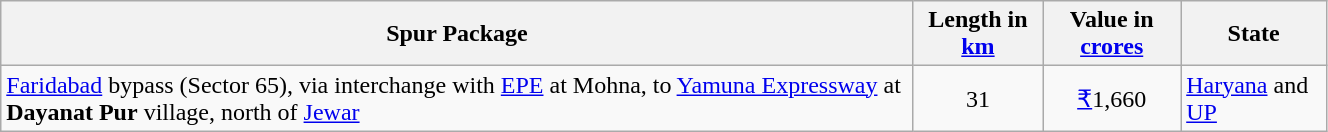<table class=wikitable width=70%>
<tr>
<th>Spur Package</th>
<th>Length in <a href='#'>km</a></th>
<th>Value in <a href='#'>crores</a></th>
<th>State</th>
</tr>
<tr>
<td><a href='#'>Faridabad</a> bypass (Sector 65), via interchange with <a href='#'>EPE</a> at Mohna, to <a href='#'>Yamuna Expressway</a> at <strong>Dayanat Pur</strong> village, north of <a href='#'>Jewar</a></td>
<td style="text-align:center;">31</td>
<td style="text-align:center;"><a href='#'>₹</a>1,660</td>
<td><a href='#'>Haryana</a> and <a href='#'>UP</a></td>
</tr>
</table>
